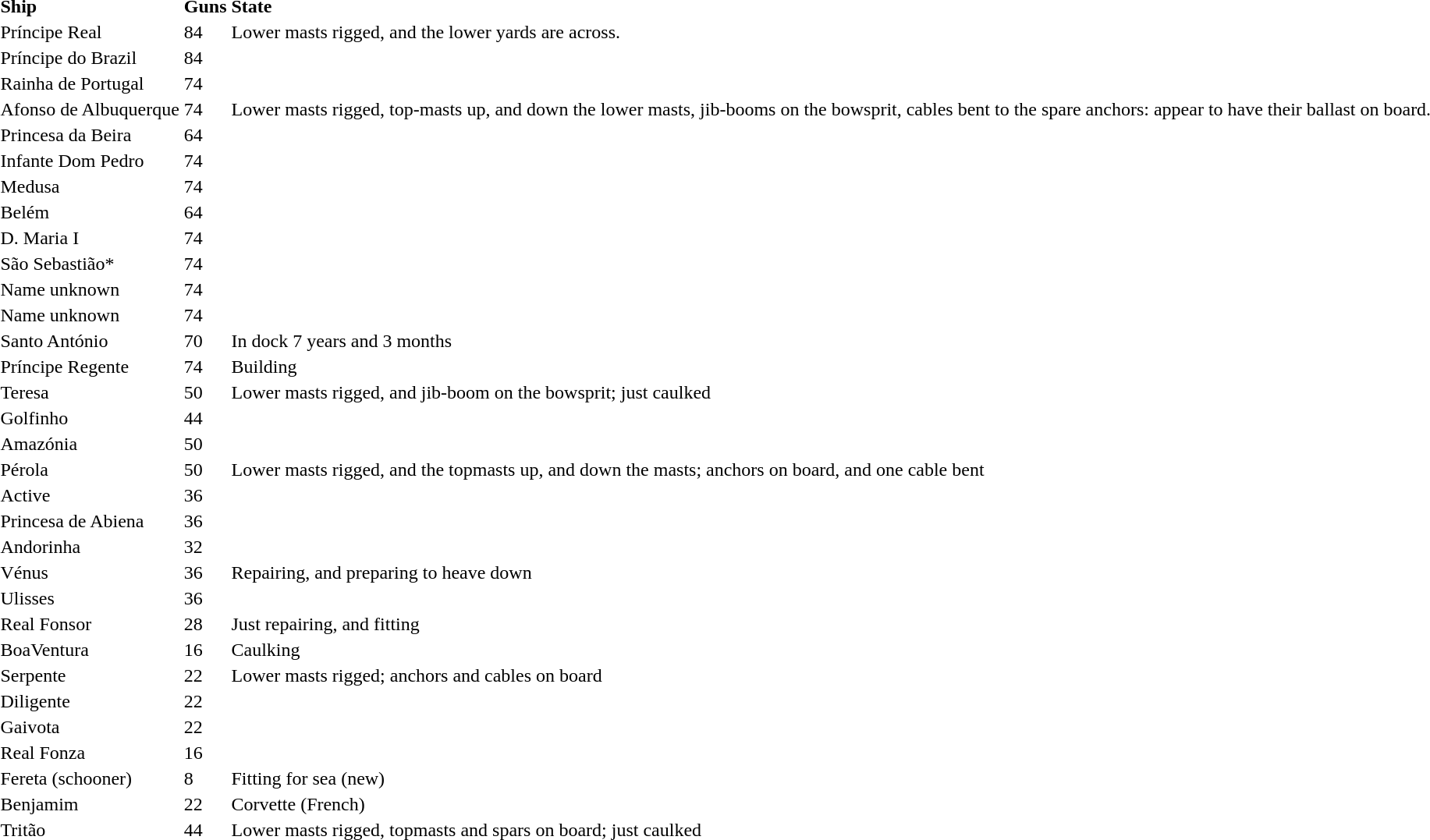<table>
<tr>
<td><strong>Ship</strong></td>
<td><strong>Guns</strong></td>
<td><strong>State</strong></td>
</tr>
<tr>
<td>Príncipe Real</td>
<td>84</td>
<td>Lower masts rigged, and the lower yards are across.</td>
</tr>
<tr>
<td>Príncipe do Brazil</td>
<td>84</td>
<td></td>
</tr>
<tr>
<td>Rainha de Portugal</td>
<td>74</td>
<td></td>
</tr>
<tr>
<td>Afonso de Albuquerque</td>
<td>74</td>
<td>Lower masts rigged, top-masts up, and down the lower masts, jib-booms on the bowsprit, cables bent to the spare anchors: appear to have their ballast on board.</td>
</tr>
<tr>
<td>Princesa da Beira</td>
<td>64</td>
<td></td>
</tr>
<tr>
<td>Infante Dom Pedro</td>
<td>74</td>
<td></td>
</tr>
<tr>
<td>Medusa</td>
<td>74</td>
<td></td>
</tr>
<tr>
<td>Belém</td>
<td>64</td>
<td></td>
</tr>
<tr>
<td>D. Maria I</td>
<td>74</td>
<td></td>
</tr>
<tr>
<td>São Sebastião*</td>
<td>74</td>
<td></td>
</tr>
<tr>
<td>Name unknown</td>
<td>74</td>
<td></td>
</tr>
<tr>
<td>Name unknown</td>
<td>74</td>
<td></td>
</tr>
<tr>
<td>Santo António</td>
<td>70</td>
<td>In dock 7 years and 3 months</td>
</tr>
<tr>
<td>Príncipe Regente</td>
<td>74</td>
<td>Building</td>
</tr>
<tr>
<td>Teresa</td>
<td>50</td>
<td>Lower masts rigged, and jib-boom on the bowsprit; just caulked</td>
</tr>
<tr>
<td>Golfinho</td>
<td>44</td>
<td></td>
</tr>
<tr>
<td>Amazónia</td>
<td>50</td>
<td></td>
</tr>
<tr>
<td>Pérola</td>
<td>50</td>
<td>Lower masts rigged, and the topmasts up, and down the masts; anchors on board, and one cable bent</td>
</tr>
<tr>
<td>Active</td>
<td>36</td>
<td></td>
</tr>
<tr>
<td>Princesa de Abiena</td>
<td>36</td>
<td></td>
</tr>
<tr>
<td>Andorinha</td>
<td>32</td>
<td></td>
</tr>
<tr>
<td>Vénus</td>
<td>36</td>
<td>Repairing, and preparing to heave down</td>
</tr>
<tr>
<td>Ulisses</td>
<td>36</td>
<td></td>
</tr>
<tr>
<td>Real Fonsor</td>
<td>28</td>
<td>Just repairing, and fitting</td>
</tr>
<tr>
<td>BoaVentura</td>
<td>16</td>
<td>Caulking</td>
</tr>
<tr>
<td>Serpente</td>
<td>22</td>
<td>Lower masts rigged; anchors and cables on board</td>
</tr>
<tr>
<td>Diligente</td>
<td>22</td>
<td></td>
</tr>
<tr>
<td>Gaivota</td>
<td>22</td>
<td></td>
</tr>
<tr>
<td>Real Fonza</td>
<td>16</td>
<td></td>
</tr>
<tr>
<td>Fereta (schooner)</td>
<td>8</td>
<td>Fitting for sea (new)</td>
</tr>
<tr>
<td>Benjamim</td>
<td>22</td>
<td>Corvette (French)</td>
</tr>
<tr>
<td>Tritão</td>
<td>44</td>
<td>Lower masts rigged, topmasts and spars on board; just caulked</td>
</tr>
</table>
